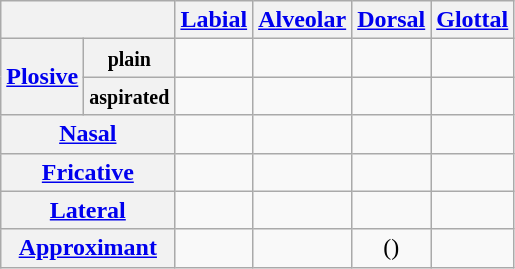<table class="wikitable" style="text-align:center;">
<tr>
<th colspan="2"></th>
<th><a href='#'>Labial</a></th>
<th><a href='#'>Alveolar</a></th>
<th><a href='#'>Dorsal</a></th>
<th><a href='#'>Glottal</a></th>
</tr>
<tr>
<th rowspan="2"><a href='#'>Plosive</a></th>
<th><small>plain</small></th>
<td></td>
<td></td>
<td></td>
<td></td>
</tr>
<tr>
<th><small>aspirated</small></th>
<td></td>
<td></td>
<td></td>
<td></td>
</tr>
<tr>
<th colspan="2"><a href='#'>Nasal</a></th>
<td></td>
<td></td>
<td></td>
<td></td>
</tr>
<tr>
<th colspan="2"><a href='#'>Fricative</a></th>
<td></td>
<td></td>
<td></td>
<td></td>
</tr>
<tr>
<th colspan="2"><a href='#'>Lateral</a></th>
<td></td>
<td></td>
<td></td>
<td></td>
</tr>
<tr>
<th colspan="2"><a href='#'>Approximant</a></th>
<td></td>
<td></td>
<td>()</td>
<td></td>
</tr>
</table>
